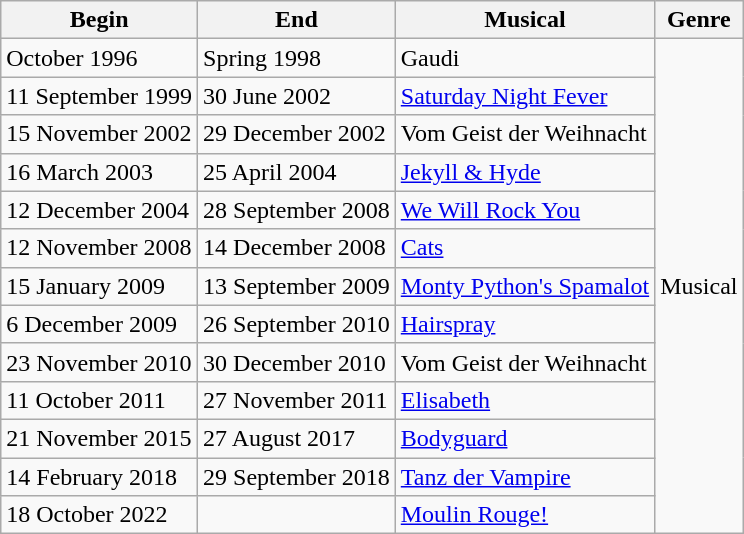<table class="wikitable">
<tr>
<th>Begin</th>
<th>End</th>
<th>Musical</th>
<th>Genre</th>
</tr>
<tr>
<td>October 1996</td>
<td>Spring 1998</td>
<td>Gaudi</td>
<td rowspan="13">Musical</td>
</tr>
<tr>
<td>11 September 1999</td>
<td>30 June 2002</td>
<td><a href='#'>Saturday Night Fever</a></td>
</tr>
<tr>
<td>15 November 2002</td>
<td>29 December 2002</td>
<td>Vom Geist der Weihnacht</td>
</tr>
<tr>
<td>16 March 2003</td>
<td>25 April 2004</td>
<td><a href='#'>Jekyll & Hyde</a></td>
</tr>
<tr>
<td>12 December 2004</td>
<td>28 September 2008</td>
<td><a href='#'>We Will Rock You</a></td>
</tr>
<tr>
<td>12 November 2008</td>
<td>14 December 2008</td>
<td><a href='#'>Cats</a></td>
</tr>
<tr>
<td>15 January 2009</td>
<td>13 September 2009</td>
<td><a href='#'>Monty Python's Spamalot</a></td>
</tr>
<tr>
<td>6 December 2009</td>
<td>26 September 2010</td>
<td><a href='#'>Hairspray</a></td>
</tr>
<tr>
<td>23 November 2010</td>
<td>30 December 2010</td>
<td>Vom Geist der Weihnacht</td>
</tr>
<tr>
<td>11 October 2011</td>
<td>27 November 2011</td>
<td><a href='#'>Elisabeth</a></td>
</tr>
<tr>
<td>21 November 2015</td>
<td>27 August 2017</td>
<td><a href='#'>Bodyguard</a></td>
</tr>
<tr>
<td>14 February 2018</td>
<td>29 September 2018</td>
<td><a href='#'>Tanz der Vampire</a></td>
</tr>
<tr>
<td>18 October 2022</td>
<td></td>
<td><a href='#'>Moulin Rouge!</a></td>
</tr>
</table>
